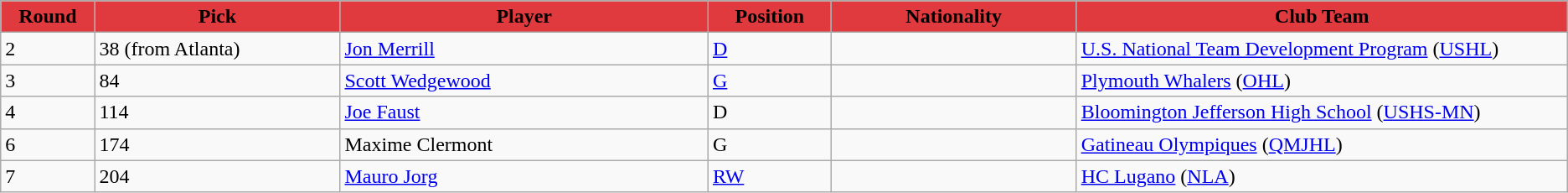<table class="wikitable">
<tr>
<th style="background:#E13A3E; color:black" width="3%">Round</th>
<th style="background:#E13A3E; color:black" width="10%">Pick</th>
<th style="background:#E13A3E; color:black" width="15%">Player</th>
<th style="background:#E13A3E; color:black" width="5%">Position</th>
<th style="background:#E13A3E; color:black" width="10%">Nationality</th>
<th style="background:#E13A3E; color:black" width="20%">Club Team</th>
</tr>
<tr>
<td>2</td>
<td>38 (from Atlanta)</td>
<td><a href='#'>Jon Merrill</a></td>
<td><a href='#'>D</a></td>
<td></td>
<td><a href='#'>U.S. National Team Development Program</a> (<a href='#'>USHL</a>)</td>
</tr>
<tr>
<td>3</td>
<td>84</td>
<td><a href='#'>Scott Wedgewood</a></td>
<td><a href='#'>G</a></td>
<td></td>
<td><a href='#'>Plymouth Whalers</a> (<a href='#'>OHL</a>)</td>
</tr>
<tr>
<td>4</td>
<td>114</td>
<td><a href='#'>Joe Faust</a></td>
<td>D</td>
<td></td>
<td><a href='#'>Bloomington Jefferson High School</a> (<a href='#'>USHS-MN</a>)</td>
</tr>
<tr>
<td>6</td>
<td>174</td>
<td>Maxime Clermont</td>
<td>G</td>
<td></td>
<td><a href='#'>Gatineau Olympiques</a> (<a href='#'>QMJHL</a>)</td>
</tr>
<tr>
<td>7</td>
<td>204</td>
<td><a href='#'>Mauro Jorg</a></td>
<td><a href='#'>RW</a></td>
<td></td>
<td><a href='#'>HC Lugano</a> (<a href='#'>NLA</a>)</td>
</tr>
</table>
